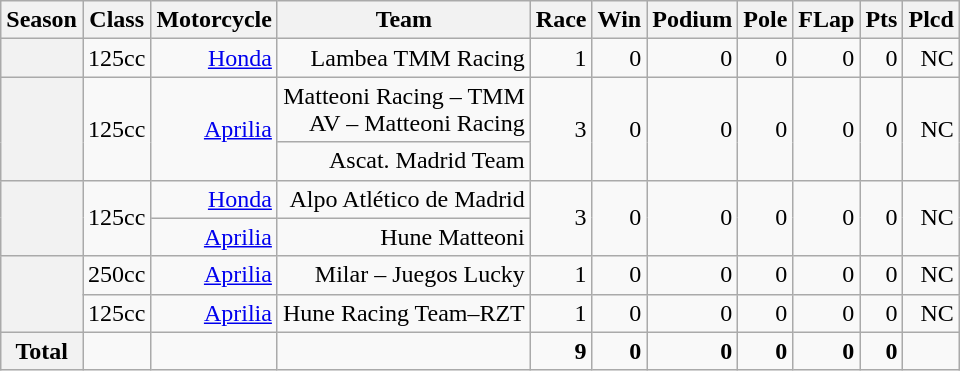<table class="wikitable" style=text-align:right>
<tr>
<th>Season</th>
<th>Class</th>
<th>Motorcycle</th>
<th>Team</th>
<th>Race</th>
<th>Win</th>
<th>Podium</th>
<th>Pole</th>
<th>FLap</th>
<th>Pts</th>
<th>Plcd</th>
</tr>
<tr>
<th></th>
<td>125cc</td>
<td><a href='#'>Honda</a></td>
<td>Lambea TMM Racing</td>
<td>1</td>
<td>0</td>
<td>0</td>
<td>0</td>
<td>0</td>
<td>0</td>
<td>NC</td>
</tr>
<tr>
<th rowspan=2></th>
<td rowspan=2>125cc</td>
<td rowspan=2><a href='#'>Aprilia</a></td>
<td>Matteoni Racing – TMM<br>AV – Matteoni Racing</td>
<td rowspan=2>3</td>
<td rowspan=2>0</td>
<td rowspan=2>0</td>
<td rowspan=2>0</td>
<td rowspan=2>0</td>
<td rowspan=2>0</td>
<td rowspan=2>NC</td>
</tr>
<tr>
<td>Ascat. Madrid Team</td>
</tr>
<tr>
<th rowspan=2></th>
<td rowspan=2>125cc</td>
<td><a href='#'>Honda</a></td>
<td>Alpo Atlético de Madrid</td>
<td rowspan=2>3</td>
<td rowspan=2>0</td>
<td rowspan=2>0</td>
<td rowspan=2>0</td>
<td rowspan=2>0</td>
<td rowspan=2>0</td>
<td rowspan=2>NC</td>
</tr>
<tr>
<td><a href='#'>Aprilia</a></td>
<td>Hune Matteoni</td>
</tr>
<tr>
<th rowspan=2></th>
<td>250cc</td>
<td><a href='#'>Aprilia</a></td>
<td>Milar – Juegos Lucky</td>
<td>1</td>
<td>0</td>
<td>0</td>
<td>0</td>
<td>0</td>
<td>0</td>
<td>NC</td>
</tr>
<tr>
<td>125cc</td>
<td><a href='#'>Aprilia</a></td>
<td>Hune Racing Team–RZT</td>
<td>1</td>
<td>0</td>
<td>0</td>
<td>0</td>
<td>0</td>
<td>0</td>
<td>NC</td>
</tr>
<tr>
<th>Total</th>
<td></td>
<td></td>
<td></td>
<td><strong>9</strong></td>
<td><strong>0</strong></td>
<td><strong>0</strong></td>
<td><strong>0</strong></td>
<td><strong>0</strong></td>
<td><strong>0</strong></td>
<td></td>
</tr>
</table>
